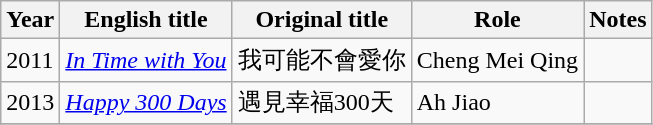<table class="wikitable sortable">
<tr>
<th>Year</th>
<th>English title</th>
<th>Original title</th>
<th>Role</th>
<th class="unsortable">Notes</th>
</tr>
<tr>
<td>2011</td>
<td><em><a href='#'>In Time with You</a></em></td>
<td>我可能不會愛你</td>
<td>Cheng Mei Qing</td>
<td></td>
</tr>
<tr>
<td>2013</td>
<td><em><a href='#'>Happy 300 Days</a></em></td>
<td>遇見幸福300天</td>
<td>Ah Jiao</td>
<td></td>
</tr>
<tr>
</tr>
</table>
